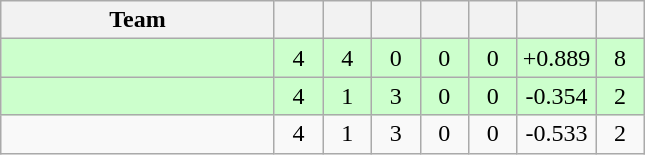<table class="wikitable" style="text-align:center">
<tr>
<th style="width:175px;">Team</th>
<th style="width:25px;"></th>
<th style="width:25px;"></th>
<th style="width:25px;"></th>
<th style="width:25px;"></th>
<th style="width:25px;"></th>
<th style="width:45px;"></th>
<th style="width:25px;"></th>
</tr>
<tr style="background:#cfc;">
<td align="left"></td>
<td>4</td>
<td>4</td>
<td>0</td>
<td>0</td>
<td>0</td>
<td>+0.889</td>
<td>8</td>
</tr>
<tr style="background:#cfc;">
<td align="left"></td>
<td>4</td>
<td>1</td>
<td>3</td>
<td>0</td>
<td>0</td>
<td>-0.354</td>
<td>2</td>
</tr>
<tr>
<td align="left"></td>
<td>4</td>
<td>1</td>
<td>3</td>
<td>0</td>
<td>0</td>
<td>-0.533</td>
<td>2</td>
</tr>
</table>
